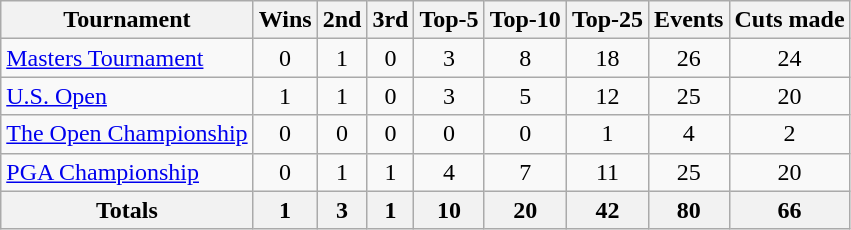<table class=wikitable style=text-align:center>
<tr>
<th>Tournament</th>
<th>Wins</th>
<th>2nd</th>
<th>3rd</th>
<th>Top-5</th>
<th>Top-10</th>
<th>Top-25</th>
<th>Events</th>
<th>Cuts made</th>
</tr>
<tr>
<td align=left><a href='#'>Masters Tournament</a></td>
<td>0</td>
<td>1</td>
<td>0</td>
<td>3</td>
<td>8</td>
<td>18</td>
<td>26</td>
<td>24</td>
</tr>
<tr>
<td align=left><a href='#'>U.S. Open</a></td>
<td>1</td>
<td>1</td>
<td>0</td>
<td>3</td>
<td>5</td>
<td>12</td>
<td>25</td>
<td>20</td>
</tr>
<tr>
<td align=left><a href='#'>The Open Championship</a></td>
<td>0</td>
<td>0</td>
<td>0</td>
<td>0</td>
<td>0</td>
<td>1</td>
<td>4</td>
<td>2</td>
</tr>
<tr>
<td align=left><a href='#'>PGA Championship</a></td>
<td>0</td>
<td>1</td>
<td>1</td>
<td>4</td>
<td>7</td>
<td>11</td>
<td>25</td>
<td>20</td>
</tr>
<tr>
<th>Totals</th>
<th>1</th>
<th>3</th>
<th>1</th>
<th>10</th>
<th>20</th>
<th>42</th>
<th>80</th>
<th>66</th>
</tr>
</table>
